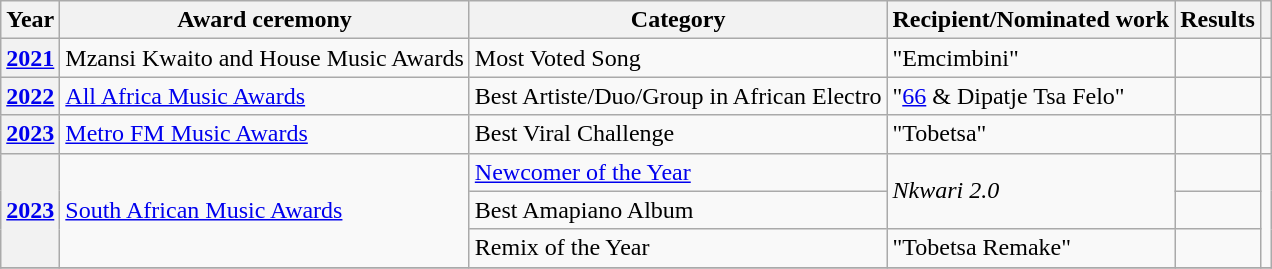<table class="wikitable plainrowheaders">
<tr>
<th>Year</th>
<th>Award ceremony</th>
<th>Category</th>
<th>Recipient/Nominated work</th>
<th>Results</th>
<th></th>
</tr>
<tr>
<th scope="row"><a href='#'>2021</a></th>
<td>Mzansi Kwaito and House Music Awards</td>
<td>Most Voted Song</td>
<td>"Emcimbini"</td>
<td></td>
<td></td>
</tr>
<tr>
<th scope="row"><a href='#'>2022</a></th>
<td><a href='#'>All Africa Music Awards</a></td>
<td>Best Artiste/Duo/Group in African Electro</td>
<td>"<a href='#'>66</a> & Dipatje Tsa Felo"</td>
<td></td>
<td></td>
</tr>
<tr>
<th scope="row"><a href='#'>2023</a></th>
<td><a href='#'>Metro FM Music Awards</a></td>
<td>Best Viral Challenge</td>
<td>"Tobetsa"</td>
<td></td>
<td></td>
</tr>
<tr>
<th scope="row" rowspan="3"><a href='#'>2023</a></th>
<td rowspan="3"><a href='#'>South African Music Awards</a></td>
<td><a href='#'>Newcomer of the Year</a></td>
<td rowspan="2"><em>Nkwari 2.0</em></td>
<td></td>
<td rowspan="3"></td>
</tr>
<tr>
<td>Best Amapiano Album</td>
<td></td>
</tr>
<tr>
<td>Remix of the Year</td>
<td>"Tobetsa Remake"</td>
<td></td>
</tr>
<tr>
</tr>
</table>
